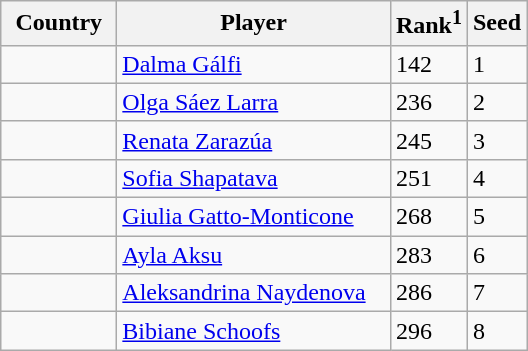<table class="sortable wikitable">
<tr>
<th width="70">Country</th>
<th width="175">Player</th>
<th>Rank<sup>1</sup></th>
<th>Seed</th>
</tr>
<tr>
<td></td>
<td><a href='#'>Dalma Gálfi</a></td>
<td>142</td>
<td>1</td>
</tr>
<tr>
<td></td>
<td><a href='#'>Olga Sáez Larra</a></td>
<td>236</td>
<td>2</td>
</tr>
<tr>
<td></td>
<td><a href='#'>Renata Zarazúa</a></td>
<td>245</td>
<td>3</td>
</tr>
<tr>
<td></td>
<td><a href='#'>Sofia Shapatava</a></td>
<td>251</td>
<td>4</td>
</tr>
<tr>
<td></td>
<td><a href='#'>Giulia Gatto-Monticone</a></td>
<td>268</td>
<td>5</td>
</tr>
<tr>
<td></td>
<td><a href='#'>Ayla Aksu</a></td>
<td>283</td>
<td>6</td>
</tr>
<tr>
<td></td>
<td><a href='#'>Aleksandrina Naydenova</a></td>
<td>286</td>
<td>7</td>
</tr>
<tr>
<td></td>
<td><a href='#'>Bibiane Schoofs</a></td>
<td>296</td>
<td>8</td>
</tr>
</table>
